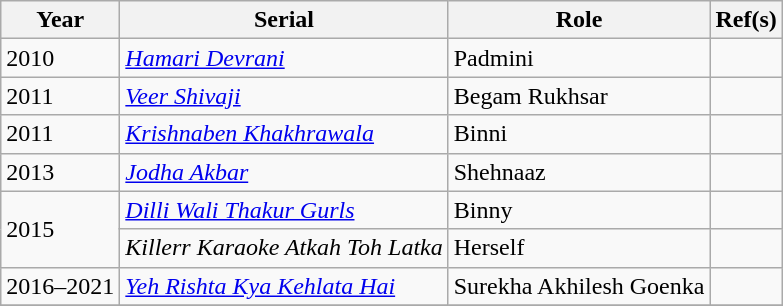<table class="wikitable sortable">
<tr>
<th>Year</th>
<th>Serial</th>
<th>Role</th>
<th>Ref(s)</th>
</tr>
<tr>
<td>2010</td>
<td><em><a href='#'>Hamari Devrani</a></em></td>
<td>Padmini</td>
<td></td>
</tr>
<tr>
<td>2011</td>
<td><em><a href='#'>Veer Shivaji</a></em></td>
<td>Begam Rukhsar</td>
<td></td>
</tr>
<tr>
<td>2011</td>
<td><em><a href='#'>Krishnaben Khakhrawala</a></em></td>
<td>Binni</td>
<td></td>
</tr>
<tr>
<td>2013</td>
<td><em><a href='#'>Jodha Akbar</a></em></td>
<td>Shehnaaz</td>
<td></td>
</tr>
<tr>
<td rowspan="2">2015</td>
<td><em><a href='#'>Dilli Wali Thakur Gurls</a></em></td>
<td>Binny</td>
<td></td>
</tr>
<tr>
<td><em>Killerr Karaoke Atkah Toh Latka</em></td>
<td>Herself</td>
<td></td>
</tr>
<tr>
<td>2016–2021</td>
<td><em><a href='#'>Yeh Rishta Kya Kehlata Hai</a></em></td>
<td>Surekha Akhilesh Goenka</td>
<td> </td>
</tr>
<tr>
</tr>
</table>
